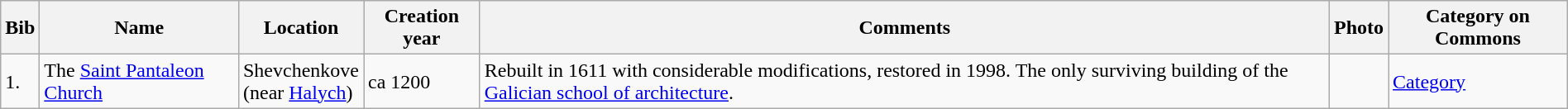<table class="wikitable sortable" width="100%">
<tr>
<th>Bib</th>
<th>Name</th>
<th>Location</th>
<th>Creation year</th>
<th>Comments</th>
<th>Photo</th>
<th>Category on Commons</th>
</tr>
<tr>
<td>1.</td>
<td>The <a href='#'>Saint Pantaleon Church</a></td>
<td>Shevchenkove<br>(near <a href='#'>Halych</a>)</td>
<td>ca 1200</td>
<td>Rebuilt in 1611 with considerable modifications, restored in 1998. The only surviving building of the <a href='#'>Galician school of architecture</a>.</td>
<td></td>
<td><a href='#'>Category</a></td>
</tr>
</table>
